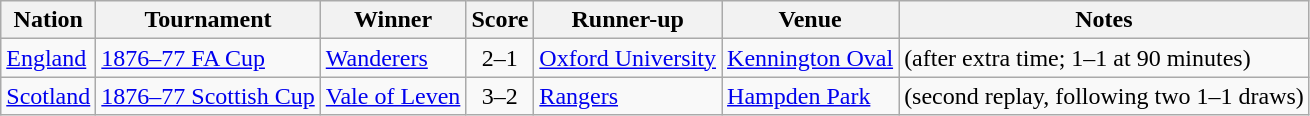<table class="wikitable">
<tr>
<th>Nation</th>
<th>Tournament</th>
<th>Winner</th>
<th>Score</th>
<th>Runner-up</th>
<th>Venue</th>
<th>Notes</th>
</tr>
<tr>
<td> <a href='#'>England</a></td>
<td><a href='#'>1876–77 FA Cup</a></td>
<td><a href='#'>Wanderers</a></td>
<td align="center">2–1</td>
<td><a href='#'>Oxford University</a></td>
<td><a href='#'>Kennington Oval</a></td>
<td>(after extra time; 1–1 at 90 minutes)</td>
</tr>
<tr>
<td> <a href='#'>Scotland</a></td>
<td><a href='#'>1876–77 Scottish Cup</a></td>
<td><a href='#'>Vale of Leven</a></td>
<td align="center">3–2</td>
<td><a href='#'>Rangers</a></td>
<td><a href='#'>Hampden Park</a></td>
<td>(second replay, following two 1–1 draws)</td>
</tr>
</table>
